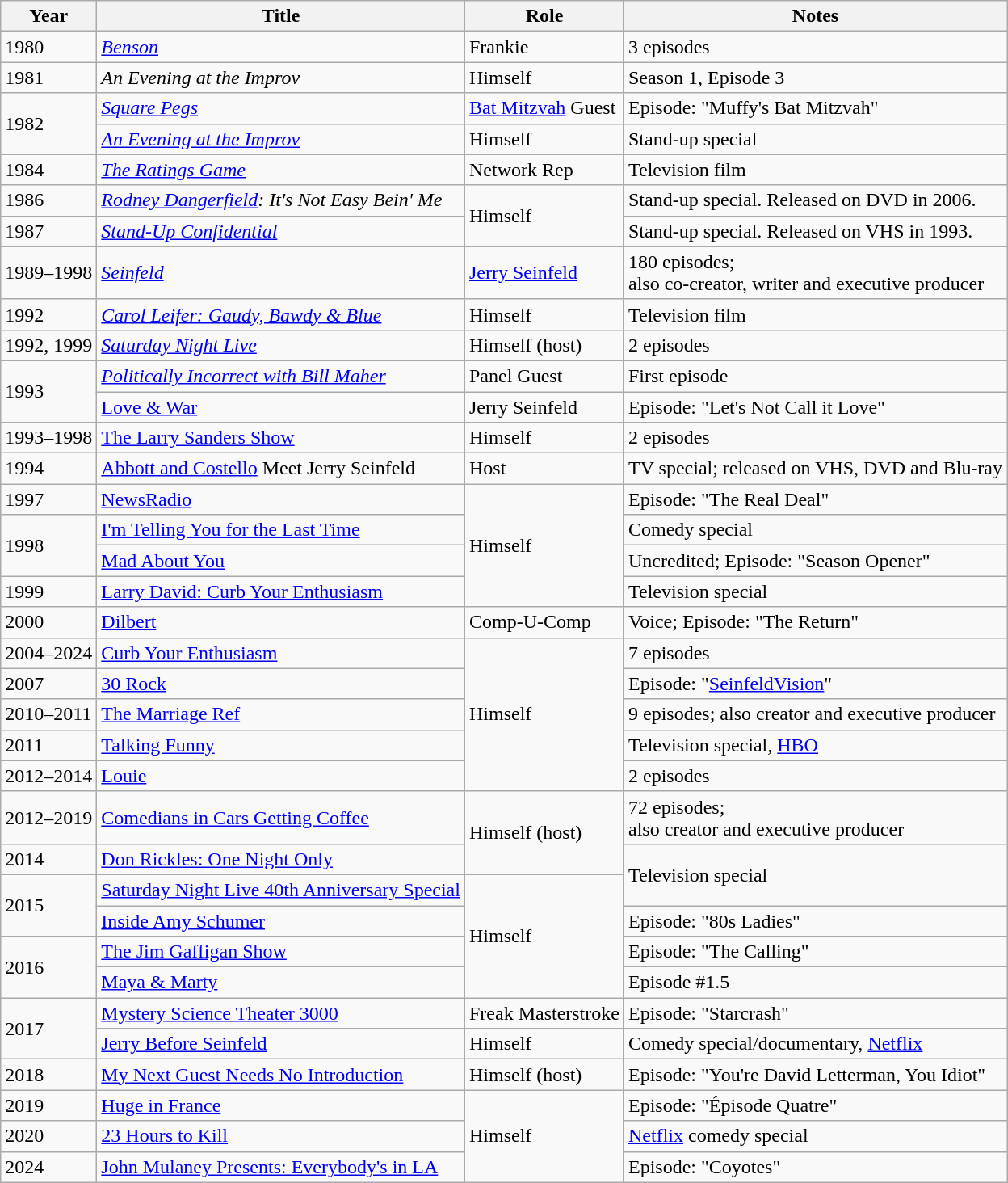<table class="wikitable sortable">
<tr>
<th>Year</th>
<th>Title</th>
<th>Role</th>
<th class="unsortable">Notes</th>
</tr>
<tr>
<td>1980</td>
<td><a href='#'><em>Benson</em></a></td>
<td>Frankie</td>
<td>3 episodes</td>
</tr>
<tr>
<td>1981</td>
<td><em>An Evening at the Improv</em></td>
<td>Himself</td>
<td>Season 1, Episode 3</td>
</tr>
<tr>
<td rowspan=2>1982</td>
<td><em><a href='#'>Square Pegs</a></em></td>
<td><a href='#'>Bat Mitzvah</a> Guest</td>
<td>Episode: "Muffy's Bat Mitzvah"</td>
</tr>
<tr>
<td><em><a href='#'>An Evening at the Improv</a></em></td>
<td>Himself</td>
<td>Stand-up special</td>
</tr>
<tr>
<td>1984</td>
<td><em><a href='#'>The Ratings Game</a></em></td>
<td>Network Rep</td>
<td>Television film</td>
</tr>
<tr>
<td>1986</td>
<td><em><a href='#'>Rodney Dangerfield</a>: It's Not Easy Bein' Me</em></td>
<td rowspan=2>Himself</td>
<td>Stand-up special. Released on DVD in 2006.</td>
</tr>
<tr>
<td>1987</td>
<td><em><a href='#'>Stand-Up Confidential</a></em></td>
<td>Stand-up special. Released on VHS in 1993.</td>
</tr>
<tr>
<td>1989–1998</td>
<td><em><a href='#'>Seinfeld</a></em></td>
<td><a href='#'>Jerry Seinfeld</a></td>
<td>180 episodes; <br> also co-creator, writer and executive producer</td>
</tr>
<tr>
<td>1992</td>
<td><a href='#'><em>Carol Leifer: Gaudy, Bawdy & Blue</em></a></td>
<td>Himself</td>
<td>Television film</td>
</tr>
<tr>
<td>1992, 1999</td>
<td><em><a href='#'>Saturday Night Live</a></em></td>
<td>Himself (host)</td>
<td>2 episodes</td>
</tr>
<tr>
<td rowspan=2>1993</td>
<td><em><a href='#'>Politically Incorrect with Bill Maher</a></em></td>
<td>Panel Guest</td>
<td>First episode</td>
</tr>
<tr>
<td><em><a href='#'></em>Love & War<em></a></td>
<td>Jerry Seinfeld</td>
<td>Episode: "Let's Not Call it Love"</td>
</tr>
<tr>
<td>1993–1998</td>
<td></em><a href='#'>The Larry Sanders Show</a><em></td>
<td>Himself</td>
<td>2 episodes</td>
</tr>
<tr>
<td>1994</td>
<td></em><a href='#'>Abbott and Costello</a> Meet Jerry Seinfeld<em></td>
<td>Host</td>
<td>TV special; released on VHS, DVD and Blu-ray</td>
</tr>
<tr>
<td>1997</td>
<td></em><a href='#'>NewsRadio</a><em></td>
<td rowspan=4>Himself</td>
<td>Episode: "The Real Deal"</td>
</tr>
<tr>
<td rowspan=2>1998</td>
<td></em><a href='#'>I'm Telling You for the Last Time</a><em></td>
<td>Comedy special</td>
</tr>
<tr>
<td></em><a href='#'>Mad About You</a><em></td>
<td>Uncredited; Episode: "Season Opener"</td>
</tr>
<tr>
<td>1999</td>
<td></em><a href='#'>Larry David: Curb Your Enthusiasm</a><em></td>
<td>Television special</td>
</tr>
<tr>
<td>2000</td>
<td></em><a href='#'>Dilbert</a><em></td>
<td>Comp-U-Comp</td>
<td>Voice; Episode: "The Return"</td>
</tr>
<tr>
<td>2004–2024</td>
<td></em><a href='#'>Curb Your Enthusiasm</a><em></td>
<td rowspan=5>Himself</td>
<td>7 episodes</td>
</tr>
<tr>
<td>2007</td>
<td></em><a href='#'>30 Rock</a><em></td>
<td>Episode: "<a href='#'>SeinfeldVision</a>"</td>
</tr>
<tr>
<td>2010–2011</td>
<td><a href='#'></em>The Marriage Ref<em></a></td>
<td>9 episodes; also creator and executive producer</td>
</tr>
<tr>
<td>2011</td>
<td><a href='#'></em>Talking Funny<em></a></td>
<td>Television special, <a href='#'>HBO</a></td>
</tr>
<tr>
<td>2012–2014</td>
<td><a href='#'></em>Louie<em></a></td>
<td>2 episodes</td>
</tr>
<tr>
<td>2012–2019</td>
<td></em><a href='#'>Comedians in Cars Getting Coffee</a><em></td>
<td rowspan=2>Himself (host)</td>
<td>72 episodes; <br> also creator and executive producer</td>
</tr>
<tr>
<td>2014</td>
<td></em><a href='#'>Don Rickles: One Night Only</a><em></td>
<td rowspan=2>Television special</td>
</tr>
<tr>
<td rowspan=2>2015</td>
<td></em><a href='#'>Saturday Night Live 40th Anniversary Special</a><em></td>
<td rowspan=4>Himself</td>
</tr>
<tr>
<td></em><a href='#'>Inside Amy Schumer</a><em></td>
<td>Episode: "80s Ladies"</td>
</tr>
<tr>
<td rowspan=2>2016</td>
<td></em><a href='#'>The Jim Gaffigan Show</a><em></td>
<td>Episode: "The Calling"</td>
</tr>
<tr>
<td></em><a href='#'>Maya & Marty</a><em></td>
<td>Episode #1.5</td>
</tr>
<tr>
<td rowspan=2>2017</td>
<td></em><a href='#'>Mystery Science Theater 3000</a><em></td>
<td>Freak Masterstroke</td>
<td>Episode: "Starcrash"</td>
</tr>
<tr>
<td></em><a href='#'>Jerry Before Seinfeld</a><em></td>
<td>Himself</td>
<td>Comedy special/documentary, <a href='#'>Netflix</a></td>
</tr>
<tr>
<td>2018</td>
<td></em><a href='#'>My Next Guest Needs No Introduction</a><em></td>
<td>Himself (host)</td>
<td>Episode: "You're David Letterman, You Idiot"</td>
</tr>
<tr>
<td>2019</td>
<td></em><a href='#'>Huge in France</a><em></td>
<td rowspan=3>Himself</td>
<td>Episode: "Épisode Quatre"</td>
</tr>
<tr>
<td>2020</td>
<td></em><a href='#'>23 Hours to Kill</a><em></td>
<td><a href='#'>Netflix</a> comedy special</td>
</tr>
<tr>
<td>2024</td>
<td></em><a href='#'>John Mulaney Presents: Everybody's in LA</a><em></td>
<td>Episode: "Coyotes"</td>
</tr>
</table>
